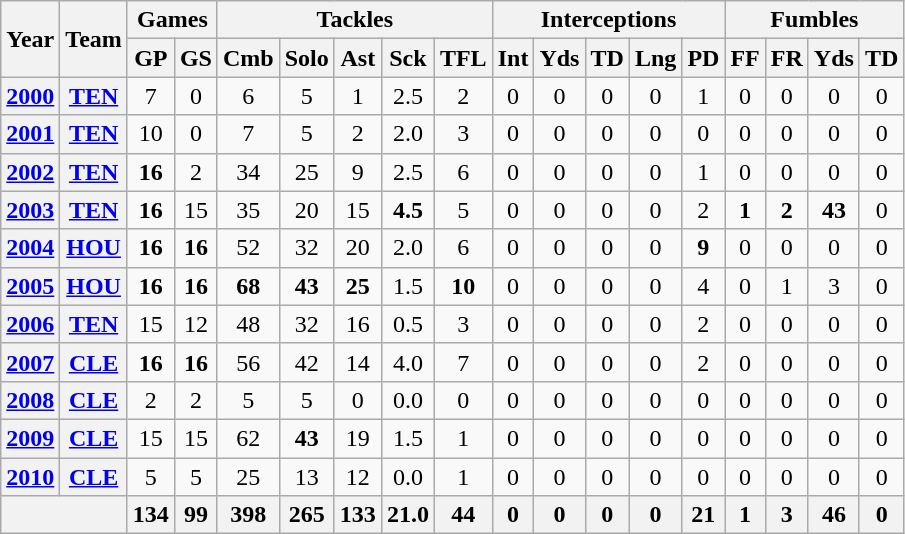<table class="wikitable" style="text-align:center">
<tr>
<th rowspan="2">Year</th>
<th rowspan="2">Team</th>
<th colspan="2">Games</th>
<th colspan="5">Tackles</th>
<th colspan="5">Interceptions</th>
<th colspan="4">Fumbles</th>
</tr>
<tr>
<th>GP</th>
<th>GS</th>
<th>Cmb</th>
<th>Solo</th>
<th>Ast</th>
<th>Sck</th>
<th>TFL</th>
<th>Int</th>
<th>Yds</th>
<th>TD</th>
<th>Lng</th>
<th>PD</th>
<th>FF</th>
<th>FR</th>
<th>Yds</th>
<th>TD</th>
</tr>
<tr>
<th><a href='#'>2000</a></th>
<th><a href='#'>TEN</a></th>
<td>7</td>
<td>0</td>
<td>6</td>
<td>5</td>
<td>1</td>
<td>2.5</td>
<td>2</td>
<td>0</td>
<td>0</td>
<td>0</td>
<td>0</td>
<td>1</td>
<td>0</td>
<td>0</td>
<td>0</td>
<td>0</td>
</tr>
<tr>
<th><a href='#'>2001</a></th>
<th><a href='#'>TEN</a></th>
<td>10</td>
<td>0</td>
<td>7</td>
<td>5</td>
<td>2</td>
<td>2.0</td>
<td>3</td>
<td>0</td>
<td>0</td>
<td>0</td>
<td>0</td>
<td>0</td>
<td>0</td>
<td>0</td>
<td>0</td>
<td>0</td>
</tr>
<tr>
<th><a href='#'>2002</a></th>
<th><a href='#'>TEN</a></th>
<td><strong>16</strong></td>
<td>2</td>
<td>34</td>
<td>25</td>
<td>9</td>
<td>2.5</td>
<td>6</td>
<td>0</td>
<td>0</td>
<td>0</td>
<td>0</td>
<td>1</td>
<td>0</td>
<td>0</td>
<td>0</td>
<td>0</td>
</tr>
<tr>
<th><a href='#'>2003</a></th>
<th><a href='#'>TEN</a></th>
<td><strong>16</strong></td>
<td>15</td>
<td>35</td>
<td>20</td>
<td>15</td>
<td><strong>4.5</strong></td>
<td>5</td>
<td>0</td>
<td>0</td>
<td>0</td>
<td>0</td>
<td>2</td>
<td><strong>1</strong></td>
<td><strong>2</strong></td>
<td><strong>43</strong></td>
<td>0</td>
</tr>
<tr>
<th><a href='#'>2004</a></th>
<th><a href='#'>HOU</a></th>
<td><strong>16</strong></td>
<td><strong>16</strong></td>
<td>52</td>
<td>32</td>
<td>20</td>
<td>2.0</td>
<td>6</td>
<td>0</td>
<td>0</td>
<td>0</td>
<td>0</td>
<td><strong>9</strong></td>
<td>0</td>
<td>0</td>
<td>0</td>
<td>0</td>
</tr>
<tr>
<th><a href='#'>2005</a></th>
<th><a href='#'>HOU</a></th>
<td><strong>16</strong></td>
<td><strong>16</strong></td>
<td><strong>68</strong></td>
<td><strong>43</strong></td>
<td><strong>25</strong></td>
<td>1.5</td>
<td><strong>10</strong></td>
<td>0</td>
<td>0</td>
<td>0</td>
<td>0</td>
<td>4</td>
<td>0</td>
<td>1</td>
<td>3</td>
<td>0</td>
</tr>
<tr>
<th><a href='#'>2006</a></th>
<th><a href='#'>TEN</a></th>
<td>15</td>
<td>12</td>
<td>48</td>
<td>32</td>
<td>16</td>
<td>0.5</td>
<td>3</td>
<td>0</td>
<td>0</td>
<td>0</td>
<td>0</td>
<td>2</td>
<td>0</td>
<td>0</td>
<td>0</td>
<td>0</td>
</tr>
<tr>
<th><a href='#'>2007</a></th>
<th><a href='#'>CLE</a></th>
<td><strong>16</strong></td>
<td><strong>16</strong></td>
<td>56</td>
<td>42</td>
<td>14</td>
<td>4.0</td>
<td>7</td>
<td>0</td>
<td>0</td>
<td>0</td>
<td>0</td>
<td>2</td>
<td>0</td>
<td>0</td>
<td>0</td>
<td>0</td>
</tr>
<tr>
<th><a href='#'>2008</a></th>
<th><a href='#'>CLE</a></th>
<td>2</td>
<td>2</td>
<td>5</td>
<td>5</td>
<td>0</td>
<td>0.0</td>
<td>0</td>
<td>0</td>
<td>0</td>
<td>0</td>
<td>0</td>
<td>0</td>
<td>0</td>
<td>0</td>
<td>0</td>
<td>0</td>
</tr>
<tr>
<th><a href='#'>2009</a></th>
<th><a href='#'>CLE</a></th>
<td>15</td>
<td>15</td>
<td>62</td>
<td><strong>43</strong></td>
<td>19</td>
<td>1.5</td>
<td>1</td>
<td>0</td>
<td>0</td>
<td>0</td>
<td>0</td>
<td>0</td>
<td>0</td>
<td>0</td>
<td>0</td>
<td>0</td>
</tr>
<tr>
<th><a href='#'>2010</a></th>
<th><a href='#'>CLE</a></th>
<td>5</td>
<td>5</td>
<td>25</td>
<td>13</td>
<td>12</td>
<td>0.0</td>
<td>1</td>
<td>0</td>
<td>0</td>
<td>0</td>
<td>0</td>
<td>0</td>
<td>0</td>
<td>0</td>
<td>0</td>
<td>0</td>
</tr>
<tr>
<th colspan="2"></th>
<th>134</th>
<th>99</th>
<th>398</th>
<th>265</th>
<th>133</th>
<th>21.0</th>
<th>44</th>
<th>0</th>
<th>0</th>
<th>0</th>
<th>0</th>
<th>21</th>
<th>1</th>
<th>3</th>
<th>46</th>
<th>0</th>
</tr>
</table>
